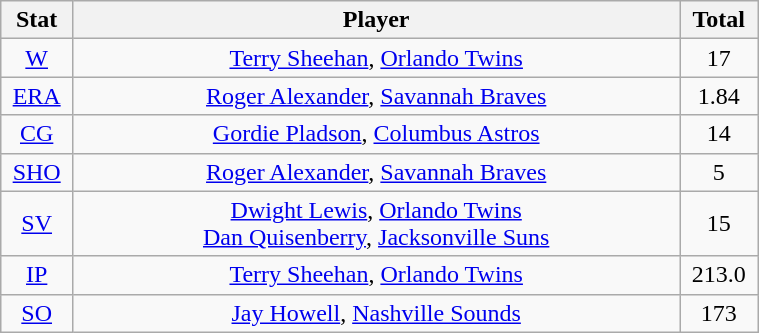<table class="wikitable" width="40%" style="text-align:center;">
<tr>
<th width="5%">Stat</th>
<th width="60%">Player</th>
<th width="5%">Total</th>
</tr>
<tr>
<td><a href='#'>W</a></td>
<td><a href='#'>Terry Sheehan</a>, <a href='#'>Orlando Twins</a></td>
<td>17</td>
</tr>
<tr>
<td><a href='#'>ERA</a></td>
<td><a href='#'>Roger Alexander</a>, <a href='#'>Savannah Braves</a></td>
<td>1.84</td>
</tr>
<tr>
<td><a href='#'>CG</a></td>
<td><a href='#'>Gordie Pladson</a>, <a href='#'>Columbus Astros</a></td>
<td>14</td>
</tr>
<tr>
<td><a href='#'>SHO</a></td>
<td><a href='#'>Roger Alexander</a>, <a href='#'>Savannah Braves</a></td>
<td>5</td>
</tr>
<tr>
<td><a href='#'>SV</a></td>
<td><a href='#'>Dwight Lewis</a>, <a href='#'>Orlando Twins</a> <br> <a href='#'>Dan Quisenberry</a>, <a href='#'>Jacksonville Suns</a></td>
<td>15</td>
</tr>
<tr>
<td><a href='#'>IP</a></td>
<td><a href='#'>Terry Sheehan</a>, <a href='#'>Orlando Twins</a></td>
<td>213.0</td>
</tr>
<tr>
<td><a href='#'>SO</a></td>
<td><a href='#'>Jay Howell</a>, <a href='#'>Nashville Sounds</a></td>
<td>173</td>
</tr>
</table>
